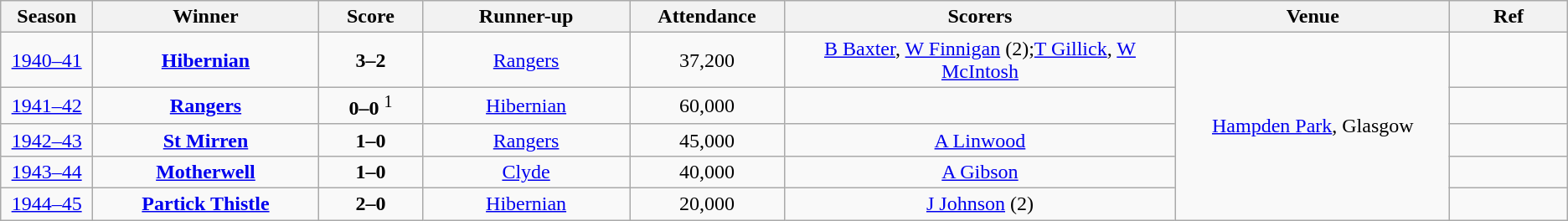<table class="wikitable">
<tr align=center>
<th width=1%>Season</th>
<th width=5%>Winner</th>
<th width=2%>Score</th>
<th width=5%>Runner-up</th>
<th width=2%>Attendance</th>
<th width=10%>Scorers</th>
<th width=7%>Venue</th>
<th width=3%>Ref</th>
</tr>
<tr align=center>
<td><a href='#'>1940–41</a></td>
<td><strong><a href='#'>Hibernian</a></strong></td>
<td><strong>3–2</strong></td>
<td><a href='#'>Rangers</a></td>
<td>37,200</td>
<td><a href='#'>B Baxter</a>, <a href='#'>W Finnigan</a> (2);<a href='#'>T Gillick</a>, <a href='#'>W McIntosh</a></td>
<td rowspan = 5"><a href='#'>Hampden Park</a>, Glasgow</td>
<td></td>
</tr>
<tr align=center>
<td><a href='#'>1941–42</a></td>
<td><strong><a href='#'>Rangers</a></strong></td>
<td><strong>0–0</strong> <sup>1</sup></td>
<td><a href='#'>Hibernian</a></td>
<td>60,000</td>
<td></td>
<td></td>
</tr>
<tr align=center>
<td><a href='#'>1942–43</a></td>
<td><strong><a href='#'>St Mirren</a></strong></td>
<td><strong>1–0</strong></td>
<td><a href='#'>Rangers</a></td>
<td>45,000</td>
<td><a href='#'>A Linwood</a></td>
<td></td>
</tr>
<tr align=center>
<td><a href='#'>1943–44</a></td>
<td><strong><a href='#'>Motherwell</a></strong></td>
<td><strong>1–0</strong></td>
<td><a href='#'>Clyde</a></td>
<td>40,000</td>
<td><a href='#'>A Gibson</a></td>
<td></td>
</tr>
<tr align=center>
<td><a href='#'>1944–45</a></td>
<td><strong><a href='#'>Partick Thistle</a></strong></td>
<td><strong>2–0</strong></td>
<td><a href='#'>Hibernian</a></td>
<td>20,000</td>
<td><a href='#'>J Johnson</a> (2)</td>
<td></td>
</tr>
</table>
